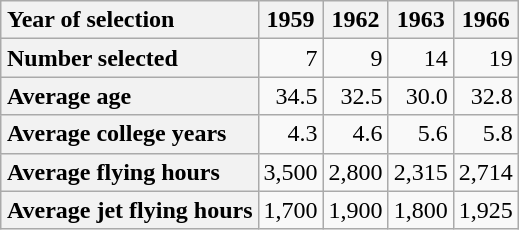<table class="wikitable sortable" style="float:right; margin-left: 10;">
<tr>
<th scope=row style="text-align: left;">Year of selection</th>
<th scope="col">1959</th>
<th scope="col">1962</th>
<th scope="col">1963</th>
<th scope="col">1966</th>
</tr>
<tr>
<th scope=row style="text-align: left;">Number selected</th>
<td style="text-align: right;">7</td>
<td style="text-align: right;">9</td>
<td style="text-align: right;">14</td>
<td style="text-align: right;">19</td>
</tr>
<tr>
<th scope=row style="text-align: left;">Average age</th>
<td style="text-align: right;">34.5</td>
<td style="text-align: right;">32.5</td>
<td style="text-align: right;">30.0</td>
<td style="text-align: right;">32.8</td>
</tr>
<tr>
<th scope=row style="text-align: left;">Average college years</th>
<td style="text-align: right;">4.3</td>
<td style="text-align: right;">4.6</td>
<td style="text-align: right;">5.6</td>
<td style="text-align: right;">5.8</td>
</tr>
<tr>
<th scope=row style="text-align: left;">Average flying hours</th>
<td style="text-align: right;">3,500</td>
<td style="text-align: right;">2,800</td>
<td style="text-align: right;">2,315</td>
<td style="text-align: right;">2,714</td>
</tr>
<tr>
<th scope=row style="text-align: left;">Average jet flying hours</th>
<td style="text-align: right;">1,700</td>
<td style="text-align: right;">1,900</td>
<td style="text-align: right;">1,800</td>
<td style="text-align: right;">1,925</td>
</tr>
</table>
